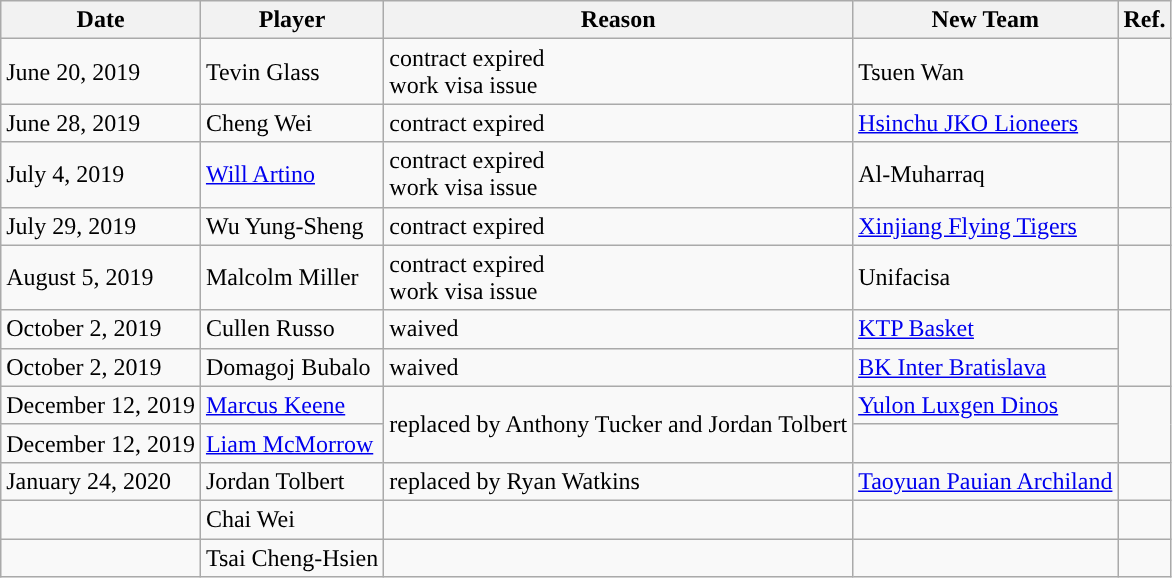<table class="wikitable">
<tr>
<th>Date</th>
<th>Player</th>
<th>Reason</th>
<th>New Team</th>
<th>Ref.</th>
</tr>
<tr>
<td>June 20, 2019</td>
<td>Tevin Glass</td>
<td>contract expired<br>work visa issue</td>
<td>Tsuen Wan</td>
<td></td>
</tr>
<tr>
<td>June 28, 2019</td>
<td>Cheng Wei</td>
<td>contract expired</td>
<td><a href='#'>Hsinchu JKO Lioneers</a></td>
<td></td>
</tr>
<tr>
<td>July 4, 2019</td>
<td><a href='#'>Will Artino</a></td>
<td>contract expired<br>work visa issue</td>
<td>Al-Muharraq</td>
<td></td>
</tr>
<tr>
<td>July 29, 2019</td>
<td>Wu Yung-Sheng</td>
<td>contract expired</td>
<td><a href='#'>Xinjiang Flying Tigers</a></td>
<td></td>
</tr>
<tr>
<td>August 5, 2019</td>
<td>Malcolm Miller</td>
<td>contract expired<br>work visa issue</td>
<td>Unifacisa</td>
<td></td>
</tr>
<tr>
<td>October 2, 2019</td>
<td>Cullen Russo</td>
<td>waived</td>
<td><a href='#'>KTP Basket</a></td>
<td rowspan=2></td>
</tr>
<tr>
<td>October 2, 2019</td>
<td>Domagoj Bubalo</td>
<td>waived</td>
<td><a href='#'>BK Inter Bratislava</a></td>
</tr>
<tr>
<td>December 12, 2019</td>
<td><a href='#'>Marcus Keene</a></td>
<td rowspan=2>replaced by Anthony Tucker and Jordan Tolbert</td>
<td><a href='#'>Yulon Luxgen Dinos</a></td>
<td rowspan=2></td>
</tr>
<tr>
<td>December 12, 2019</td>
<td><a href='#'>Liam McMorrow</a></td>
<td></td>
</tr>
<tr>
<td>January 24, 2020</td>
<td>Jordan Tolbert</td>
<td>replaced by Ryan Watkins</td>
<td><a href='#'>Taoyuan Pauian Archiland</a></td>
<td></td>
</tr>
<tr>
<td></td>
<td>Chai Wei</td>
<td></td>
<td></td>
<td></td>
</tr>
<tr>
<td></td>
<td>Tsai Cheng-Hsien</td>
<td></td>
<td></td>
<td></td>
</tr>
</table>
